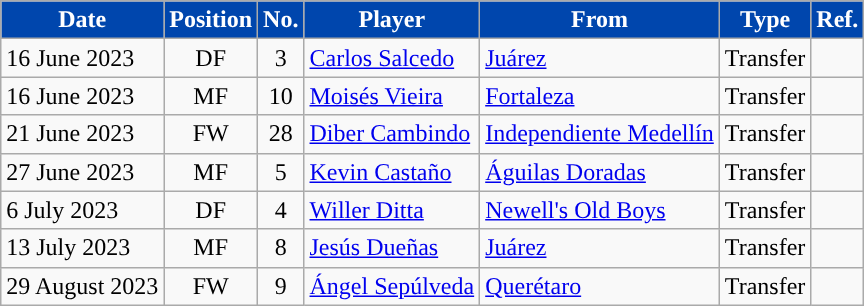<table class="wikitable plainrowheaders sortable">
<tr>
<th style="background:#0046AD; color:#FFFFFF; ">Date</th>
<th style="background:#0046AD; color:#FFFFFF; ">Position</th>
<th style="background:#0046AD; color:#FFFFFF; ">No.</th>
<th style="background:#0046AD; color:#FFFFFF; ">Player</th>
<th style="background:#0046AD; color:#FFFFFF; ">From</th>
<th style="background:#0046AD; color:#FFFFFF; ">Type</th>
<th style="background:#0046AD; color:#FFFFFF; ">Ref.</th>
</tr>
<tr>
<td>16 June 2023</td>
<td style="text-align:center;">DF</td>
<td style="text-align:center;">3</td>
<td style="text-align:left;"> <a href='#'>Carlos Salcedo</a></td>
<td style="text-align:left;"> <a href='#'>Juárez</a></td>
<td>Transfer</td>
<td></td>
</tr>
<tr>
<td>16 June 2023</td>
<td style="text-align:center;">MF</td>
<td style="text-align:center;">10</td>
<td style="text-align:left;"> <a href='#'>Moisés Vieira</a></td>
<td style="text-align:left;"> <a href='#'>Fortaleza</a></td>
<td>Transfer</td>
<td></td>
</tr>
<tr>
<td>21 June 2023</td>
<td style="text-align:center;">FW</td>
<td style="text-align:center;">28</td>
<td style="text-align:left;"> <a href='#'>Diber Cambindo</a></td>
<td style="text-align:left;"> <a href='#'>Independiente Medellín</a></td>
<td>Transfer</td>
<td></td>
</tr>
<tr>
<td>27 June 2023</td>
<td style="text-align:center;">MF</td>
<td style="text-align:center;">5</td>
<td style="text-align:left;"> <a href='#'>Kevin Castaño</a></td>
<td style="text-align:left;"> <a href='#'>Águilas Doradas</a></td>
<td>Transfer</td>
<td></td>
</tr>
<tr>
<td>6 July 2023</td>
<td style="text-align:center;">DF</td>
<td style="text-align:center;">4</td>
<td style="text-align:left;"> <a href='#'>Willer Ditta</a></td>
<td style="text-align:left;"> <a href='#'>Newell's Old Boys</a></td>
<td>Transfer</td>
<td></td>
</tr>
<tr>
<td>13 July 2023</td>
<td style="text-align:center;">MF</td>
<td style="text-align:center;">8</td>
<td style="text-align:left;"> <a href='#'>Jesús Dueñas</a></td>
<td style="text-align:left;"> <a href='#'>Juárez</a></td>
<td>Transfer</td>
<td></td>
</tr>
<tr>
<td>29 August 2023</td>
<td style="text-align:center;">FW</td>
<td style="text-align:center;">9</td>
<td style="text-align:left;"> <a href='#'>Ángel Sepúlveda</a></td>
<td style="text-align:left;"> <a href='#'>Querétaro</a></td>
<td>Transfer</td>
<td></td>
</tr>
</table>
